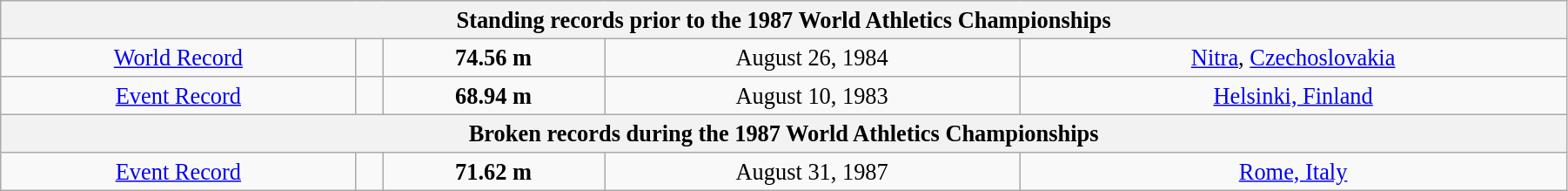<table class="wikitable" style=" text-align:center; font-size:110%;" width="95%">
<tr>
<th colspan="5">Standing records prior to the 1987 World Athletics Championships</th>
</tr>
<tr>
<td><a href='#'>World Record</a></td>
<td></td>
<td><strong>74.56 m </strong></td>
<td>August 26, 1984</td>
<td> <a href='#'>Nitra</a>, <a href='#'>Czechoslovakia</a></td>
</tr>
<tr>
<td><a href='#'>Event Record</a></td>
<td></td>
<td><strong>68.94 m </strong></td>
<td>August 10, 1983</td>
<td> <a href='#'>Helsinki, Finland</a></td>
</tr>
<tr>
<th colspan="5">Broken records during the 1987 World Athletics Championships</th>
</tr>
<tr>
<td><a href='#'>Event Record</a></td>
<td></td>
<td><strong>71.62 m </strong></td>
<td>August 31, 1987</td>
<td> <a href='#'>Rome, Italy</a></td>
</tr>
</table>
